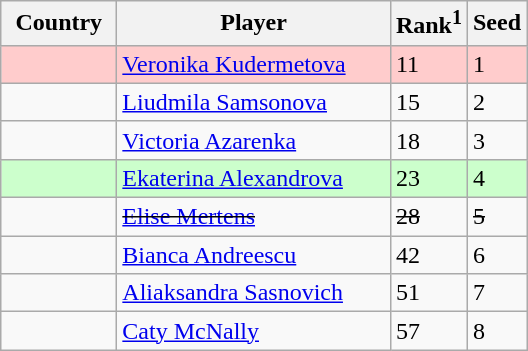<table class="wikitable">
<tr>
<th width="70">Country</th>
<th width="175">Player</th>
<th>Rank<sup>1</sup></th>
<th>Seed</th>
</tr>
<tr style="background:#fcc;">
<td></td>
<td><a href='#'>Veronika Kudermetova</a></td>
<td>11</td>
<td>1</td>
</tr>
<tr>
<td></td>
<td><a href='#'>Liudmila Samsonova</a></td>
<td>15</td>
<td>2</td>
</tr>
<tr>
<td></td>
<td><a href='#'>Victoria Azarenka</a></td>
<td>18</td>
<td>3</td>
</tr>
<tr style="background:#cfc;">
<td></td>
<td><a href='#'>Ekaterina Alexandrova</a></td>
<td>23</td>
<td>4</td>
</tr>
<tr>
<td><s></s></td>
<td><s><a href='#'>Elise Mertens</a></s></td>
<td><s>28</s></td>
<td><s>5</s></td>
</tr>
<tr>
<td></td>
<td><a href='#'>Bianca Andreescu</a></td>
<td>42</td>
<td>6</td>
</tr>
<tr>
<td></td>
<td><a href='#'>Aliaksandra Sasnovich</a></td>
<td>51</td>
<td>7</td>
</tr>
<tr>
<td></td>
<td><a href='#'>Caty McNally</a></td>
<td>57</td>
<td>8</td>
</tr>
</table>
